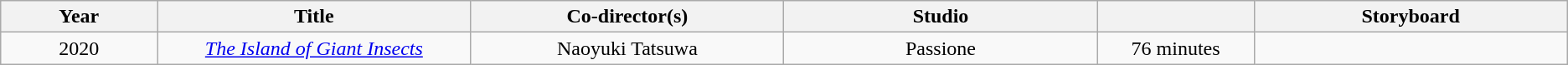<table class="wikitable sortable" style="text-align:center; margin=auto; ">
<tr>
<th scope="col" width=5%>Year</th>
<th scope="col" width=10%>Title</th>
<th scope="col" width=10%>Co-director(s)</th>
<th scope="col" width=10%>Studio</th>
<th scope="col" width=5%></th>
<th scope="col" width=10%>Storyboard </th>
</tr>
<tr>
<td>2020</td>
<td><em><a href='#'>The Island of Giant Insects</a></em></td>
<td>Naoyuki Tatsuwa</td>
<td>Passione</td>
<td>76 minutes</td>
<td></td>
</tr>
</table>
